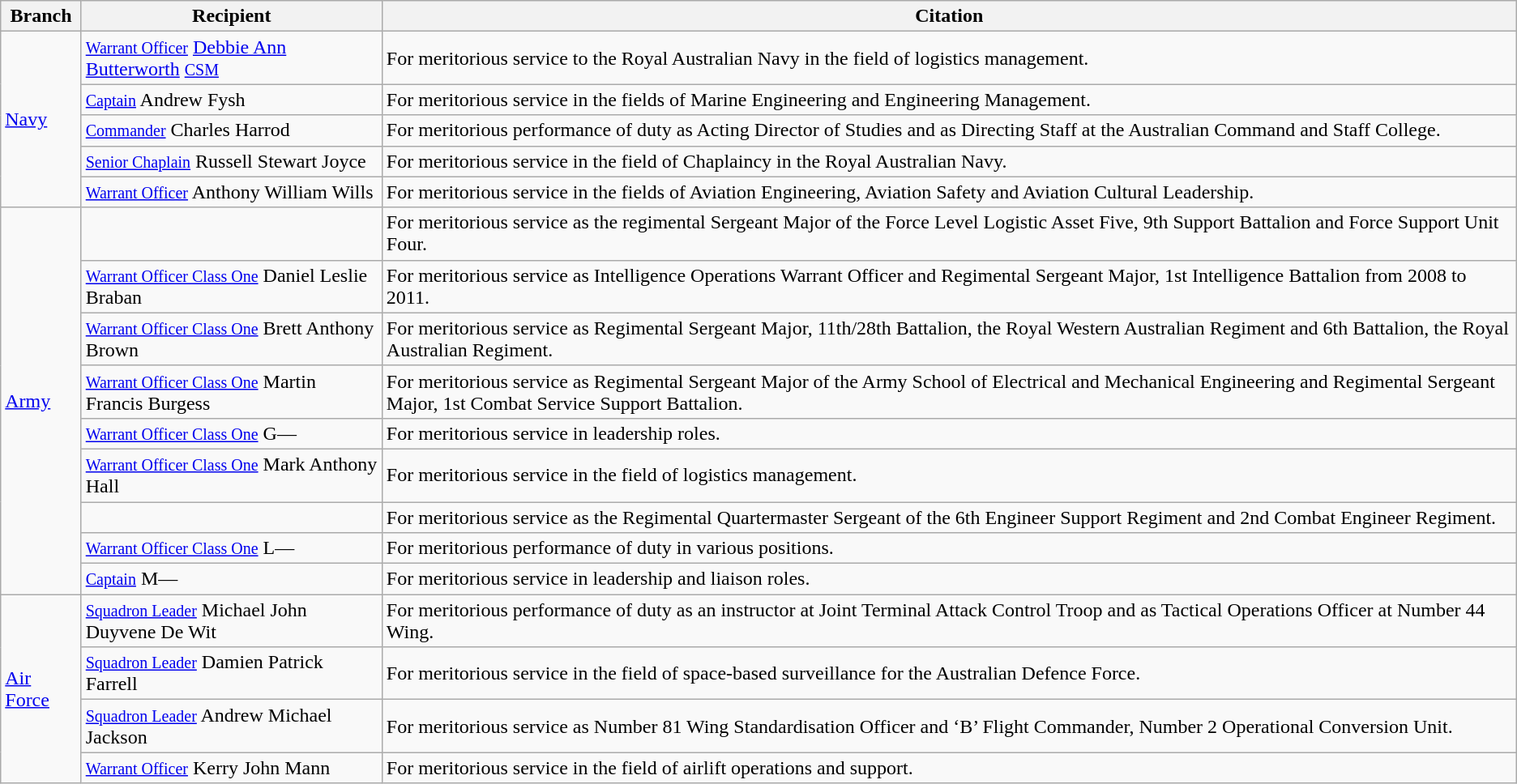<table class=wikitable>
<tr>
<th>Branch</th>
<th>Recipient</th>
<th>Citation</th>
</tr>
<tr>
<td rowspan="5"><a href='#'>Navy</a></td>
<td><small><a href='#'>Warrant Officer</a></small> <a href='#'>Debbie Ann Butterworth</a> <small><a href='#'>CSM</a></small></td>
<td>For meritorious service to the Royal Australian Navy in the field of logistics management.</td>
</tr>
<tr>
<td><small><a href='#'>Captain</a></small> Andrew Fysh</td>
<td>For meritorious service in the fields of Marine Engineering and Engineering Management.</td>
</tr>
<tr>
<td><small><a href='#'>Commander</a></small> Charles Harrod</td>
<td>For meritorious performance of duty as Acting Director of Studies and as Directing Staff at the Australian Command and Staff College.</td>
</tr>
<tr>
<td><small><a href='#'>Senior Chaplain</a></small> Russell Stewart Joyce</td>
<td>For meritorious service in the field of Chaplaincy in the Royal Australian Navy.</td>
</tr>
<tr>
<td><small><a href='#'>Warrant Officer</a></small> Anthony William Wills</td>
<td>For meritorious service in the fields of Aviation Engineering, Aviation Safety and Aviation Cultural Leadership.</td>
</tr>
<tr>
<td rowspan="9"><a href='#'>Army</a></td>
<td></td>
<td>For meritorious service as the regimental Sergeant Major of the Force Level Logistic Asset Five, 9th Support Battalion and Force Support Unit Four.</td>
</tr>
<tr>
<td><small><a href='#'>Warrant Officer Class One</a></small> Daniel Leslie Braban</td>
<td>For meritorious service as Intelligence Operations Warrant Officer and Regimental Sergeant Major, 1st Intelligence Battalion from 2008 to 2011.</td>
</tr>
<tr>
<td><small><a href='#'>Warrant Officer Class One</a></small> Brett Anthony Brown</td>
<td>For meritorious service as Regimental Sergeant Major, 11th/28th Battalion, the Royal Western Australian Regiment and 6th Battalion, the Royal Australian Regiment.</td>
</tr>
<tr>
<td><small><a href='#'>Warrant Officer Class One</a></small> Martin Francis Burgess</td>
<td>For meritorious service as Regimental Sergeant Major of the Army School of Electrical and Mechanical Engineering and Regimental Sergeant Major, 1st Combat Service Support Battalion.</td>
</tr>
<tr>
<td><small><a href='#'>Warrant Officer Class One</a></small> G—</td>
<td>For meritorious service in leadership roles.</td>
</tr>
<tr>
<td><small><a href='#'>Warrant Officer Class One</a></small> Mark Anthony Hall</td>
<td>For meritorious service in the field of logistics management.</td>
</tr>
<tr>
<td></td>
<td>For meritorious service as the Regimental Quartermaster Sergeant of the 6th Engineer Support Regiment and 2nd Combat Engineer Regiment.</td>
</tr>
<tr>
<td><small><a href='#'>Warrant Officer Class One</a></small> L—</td>
<td>For meritorious performance of duty in various positions.</td>
</tr>
<tr>
<td><small><a href='#'>Captain</a></small> M—</td>
<td>For meritorious service in leadership and liaison roles.</td>
</tr>
<tr>
<td rowspan="4"><a href='#'>Air Force</a></td>
<td><small><a href='#'>Squadron Leader</a></small> Michael John Duyvene De Wit</td>
<td>For meritorious performance of duty as an instructor at Joint Terminal Attack Control Troop and as Tactical Operations Officer at Number 44 Wing.</td>
</tr>
<tr>
<td><small><a href='#'>Squadron Leader</a></small> Damien Patrick Farrell</td>
<td>For meritorious service in the field of space-based surveillance for the Australian Defence Force.</td>
</tr>
<tr>
<td><small><a href='#'>Squadron Leader</a></small> Andrew Michael Jackson</td>
<td>For meritorious service as Number 81 Wing Standardisation Officer and ‘B’ Flight Commander, Number 2 Operational Conversion Unit.</td>
</tr>
<tr>
<td><small><a href='#'>Warrant Officer</a></small> Kerry John Mann</td>
<td>For meritorious service in the field of airlift operations and support.</td>
</tr>
</table>
